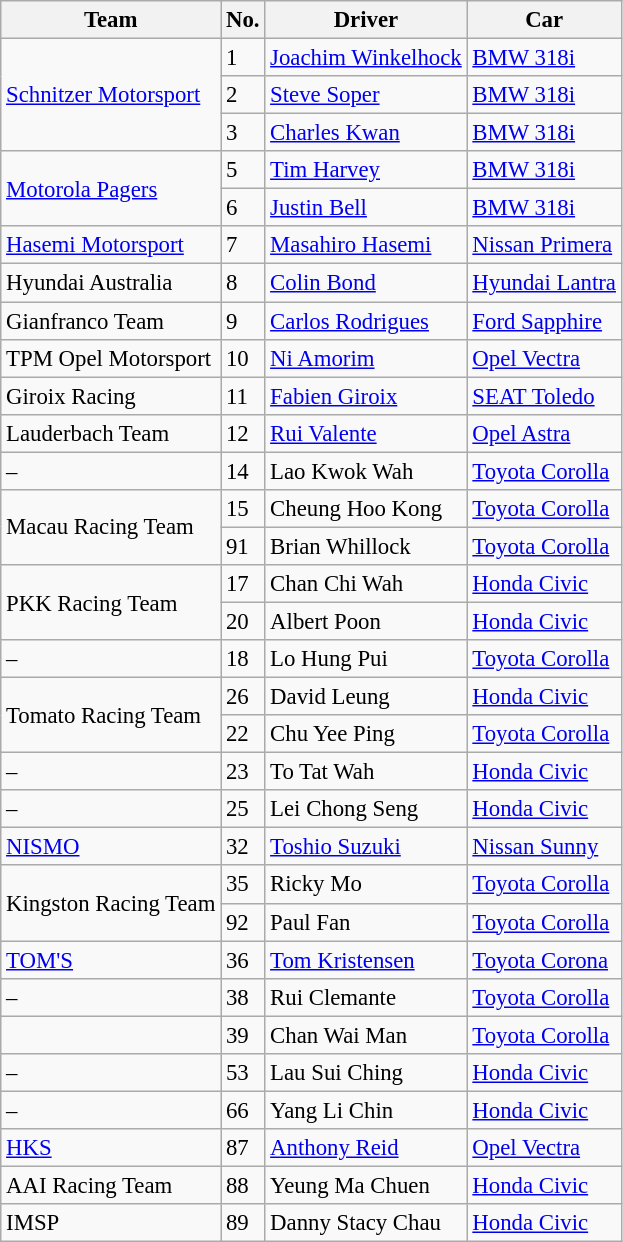<table class="wikitable" style="font-size:95%">
<tr Teams and Drivers>
<th>Team</th>
<th>No.</th>
<th>Driver</th>
<th>Car</th>
</tr>
<tr>
<td rowspan=3><a href='#'>Schnitzer Motorsport</a></td>
<td>1</td>
<td> <a href='#'>Joachim Winkelhock</a></td>
<td><a href='#'>BMW 318i</a></td>
</tr>
<tr>
<td>2</td>
<td> <a href='#'>Steve Soper</a></td>
<td><a href='#'>BMW 318i</a></td>
</tr>
<tr>
<td>3</td>
<td> <a href='#'>Charles Kwan</a></td>
<td><a href='#'>BMW 318i</a></td>
</tr>
<tr>
<td rowspan=2><a href='#'>Motorola Pagers</a></td>
<td>5</td>
<td> <a href='#'>Tim Harvey</a></td>
<td><a href='#'>BMW 318i</a></td>
</tr>
<tr>
<td>6</td>
<td> <a href='#'>Justin Bell</a></td>
<td><a href='#'>BMW 318i</a></td>
</tr>
<tr>
<td><a href='#'>Hasemi Motorsport</a></td>
<td>7</td>
<td> <a href='#'>Masahiro Hasemi</a></td>
<td><a href='#'>Nissan Primera</a></td>
</tr>
<tr>
<td>Hyundai Australia</td>
<td>8</td>
<td> <a href='#'>Colin Bond</a></td>
<td><a href='#'>Hyundai Lantra</a></td>
</tr>
<tr>
<td>Gianfranco Team</td>
<td>9</td>
<td> <a href='#'>Carlos Rodrigues</a></td>
<td><a href='#'>Ford Sapphire</a></td>
</tr>
<tr>
<td>TPM Opel Motorsport</td>
<td>10</td>
<td> <a href='#'>Ni Amorim</a></td>
<td><a href='#'>Opel Vectra</a></td>
</tr>
<tr>
<td>Giroix Racing</td>
<td>11</td>
<td> <a href='#'>Fabien Giroix</a></td>
<td><a href='#'>SEAT Toledo</a></td>
</tr>
<tr>
<td>Lauderbach Team</td>
<td>12</td>
<td> <a href='#'>Rui Valente</a></td>
<td><a href='#'>Opel Astra</a></td>
</tr>
<tr>
<td>–</td>
<td>14</td>
<td> Lao Kwok Wah</td>
<td><a href='#'>Toyota Corolla</a></td>
</tr>
<tr>
<td rowspan=2>Macau Racing Team</td>
<td>15</td>
<td> Cheung Hoo Kong</td>
<td><a href='#'>Toyota Corolla</a></td>
</tr>
<tr>
<td>91</td>
<td> Brian Whillock</td>
<td><a href='#'>Toyota Corolla</a></td>
</tr>
<tr>
<td rowspan=2>PKK Racing Team</td>
<td>17</td>
<td> Chan Chi Wah</td>
<td><a href='#'>Honda Civic</a></td>
</tr>
<tr>
<td>20</td>
<td> Albert Poon</td>
<td><a href='#'>Honda Civic</a></td>
</tr>
<tr>
<td>–</td>
<td>18</td>
<td> Lo Hung Pui</td>
<td><a href='#'>Toyota Corolla</a></td>
</tr>
<tr>
<td rowspan=2>Tomato Racing Team</td>
<td>26</td>
<td> David Leung</td>
<td><a href='#'>Honda Civic</a></td>
</tr>
<tr>
<td>22</td>
<td> Chu Yee Ping</td>
<td><a href='#'>Toyota Corolla</a></td>
</tr>
<tr>
<td>–</td>
<td>23</td>
<td> To Tat Wah</td>
<td><a href='#'>Honda Civic</a></td>
</tr>
<tr>
<td>–</td>
<td>25</td>
<td> Lei Chong Seng</td>
<td><a href='#'>Honda Civic</a></td>
</tr>
<tr>
<td><a href='#'>NISMO</a></td>
<td>32</td>
<td> <a href='#'>Toshio Suzuki</a></td>
<td><a href='#'>Nissan Sunny</a></td>
</tr>
<tr>
<td rowspan=2>Kingston Racing Team</td>
<td>35</td>
<td> Ricky Mo</td>
<td><a href='#'>Toyota Corolla</a></td>
</tr>
<tr>
<td>92</td>
<td> Paul Fan</td>
<td><a href='#'>Toyota Corolla</a></td>
</tr>
<tr>
<td><a href='#'>TOM'S</a></td>
<td>36</td>
<td> <a href='#'>Tom Kristensen</a></td>
<td><a href='#'>Toyota Corona</a></td>
</tr>
<tr>
<td>–</td>
<td>38</td>
<td> Rui Clemante</td>
<td><a href='#'>Toyota Corolla</a></td>
</tr>
<tr>
<td></td>
<td>39</td>
<td> Chan Wai Man</td>
<td><a href='#'>Toyota Corolla</a></td>
</tr>
<tr>
<td>–</td>
<td>53</td>
<td> Lau Sui Ching</td>
<td><a href='#'>Honda Civic</a></td>
</tr>
<tr>
<td>–</td>
<td>66</td>
<td> Yang Li Chin</td>
<td><a href='#'>Honda Civic</a></td>
</tr>
<tr>
<td><a href='#'>HKS</a></td>
<td>87</td>
<td> <a href='#'>Anthony Reid</a></td>
<td><a href='#'>Opel Vectra</a></td>
</tr>
<tr>
<td>AAI Racing Team</td>
<td>88</td>
<td> Yeung Ma Chuen</td>
<td><a href='#'>Honda Civic</a></td>
</tr>
<tr>
<td>IMSP</td>
<td>89</td>
<td> Danny Stacy Chau</td>
<td><a href='#'>Honda Civic</a></td>
</tr>
</table>
